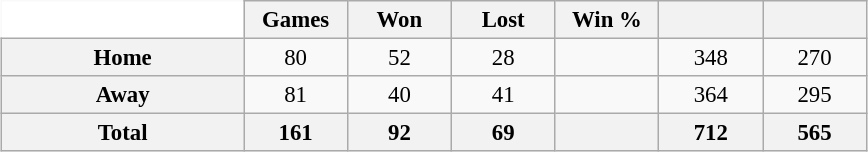<table class="wikitable" style="font-size:95%; text-align:center; width:38em; border:0;margin:0.5em auto;">
<tr>
<td width="28%" style="background:#fff;border:0;"></td>
<th width="12%">Games</th>
<th width="12%">Won</th>
<th width="12%">Lost</th>
<th width="12%">Win %</th>
<th width="12%"></th>
<th width="12%"></th>
</tr>
<tr>
<th>Home</th>
<td>80</td>
<td>52</td>
<td>28</td>
<td></td>
<td>348</td>
<td>270</td>
</tr>
<tr>
<th>Away</th>
<td>81</td>
<td>40</td>
<td>41</td>
<td></td>
<td>364</td>
<td>295</td>
</tr>
<tr>
<th>Total</th>
<th>161</th>
<th>92</th>
<th>69</th>
<th></th>
<th>712</th>
<th>565</th>
</tr>
</table>
